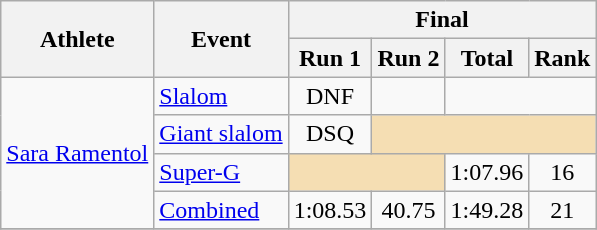<table class="wikitable">
<tr>
<th rowspan="2">Athlete</th>
<th rowspan="2">Event</th>
<th colspan="4">Final</th>
</tr>
<tr>
<th>Run 1</th>
<th>Run 2</th>
<th>Total</th>
<th>Rank</th>
</tr>
<tr>
<td rowspan=4><a href='#'>Sara Ramentol</a></td>
<td><a href='#'>Slalom</a></td>
<td align="center">DNF</td>
<td align="center"></td>
</tr>
<tr>
<td><a href='#'>Giant slalom</a></td>
<td align="center">DSQ</td>
<td colspan=3 bgcolor="wheat"></td>
</tr>
<tr>
<td><a href='#'>Super-G</a></td>
<td colspan=2 bgcolor="wheat"></td>
<td align="center">1:07.96</td>
<td align="center">16</td>
</tr>
<tr>
<td><a href='#'>Combined</a></td>
<td align="center">1:08.53</td>
<td align="center">40.75</td>
<td align="center">1:49.28</td>
<td align="center">21</td>
</tr>
<tr>
</tr>
</table>
